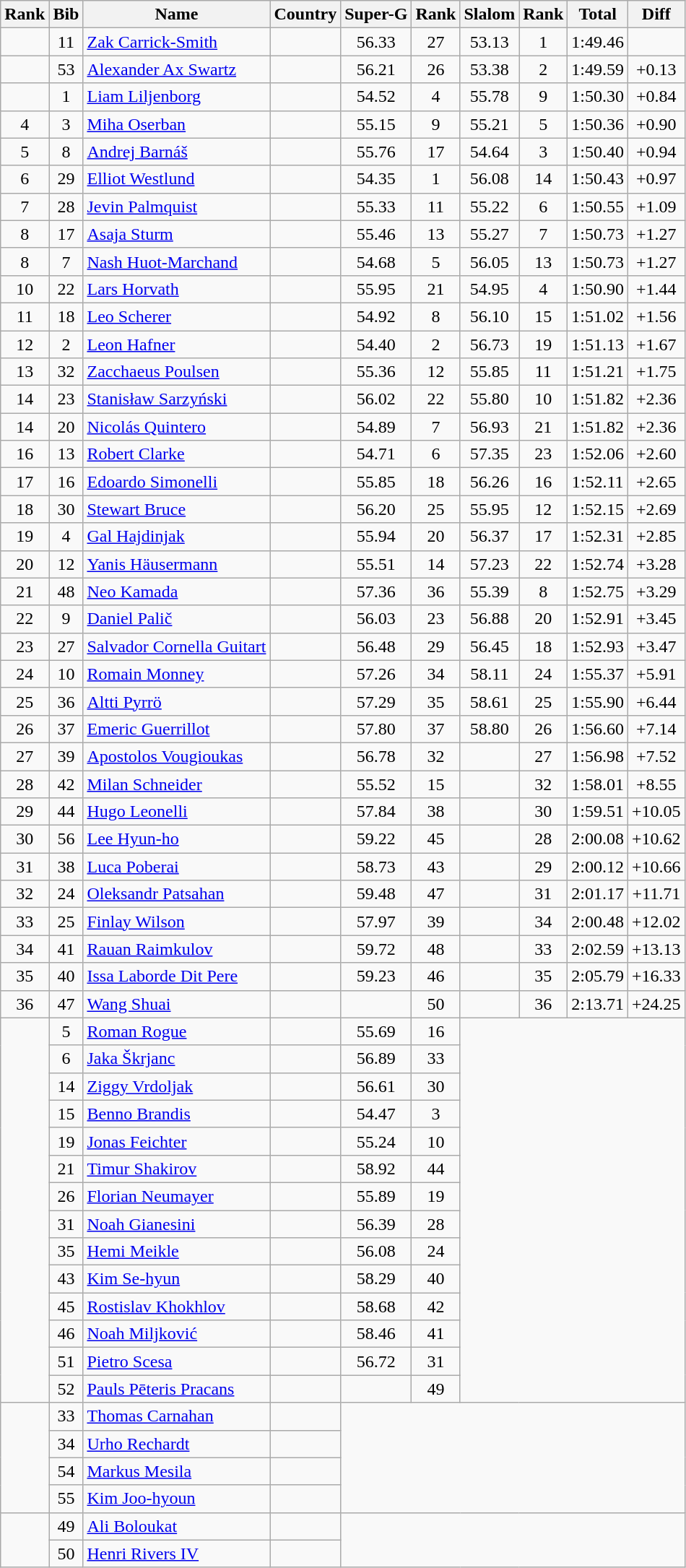<table class="wikitable sortable" style="text-align:center">
<tr>
<th>Rank</th>
<th>Bib</th>
<th>Name</th>
<th>Country</th>
<th>Super-G</th>
<th>Rank</th>
<th>Slalom</th>
<th>Rank</th>
<th>Total</th>
<th>Diff</th>
</tr>
<tr>
<td></td>
<td>11</td>
<td align=left><a href='#'>Zak Carrick-Smith</a></td>
<td align=left></td>
<td>56.33</td>
<td>27</td>
<td>53.13</td>
<td>1</td>
<td>1:49.46</td>
<td></td>
</tr>
<tr>
<td></td>
<td>53</td>
<td align=left><a href='#'>Alexander Ax Swartz</a></td>
<td align=left></td>
<td>56.21</td>
<td>26</td>
<td>53.38</td>
<td>2</td>
<td>1:49.59</td>
<td>+0.13</td>
</tr>
<tr>
<td></td>
<td>1</td>
<td align=left><a href='#'>Liam Liljenborg</a></td>
<td align=left></td>
<td>54.52</td>
<td>4</td>
<td>55.78</td>
<td>9</td>
<td>1:50.30</td>
<td>+0.84</td>
</tr>
<tr>
<td>4</td>
<td>3</td>
<td align=left><a href='#'>Miha Oserban</a></td>
<td align=left></td>
<td>55.15</td>
<td>9</td>
<td>55.21</td>
<td>5</td>
<td>1:50.36</td>
<td>+0.90</td>
</tr>
<tr>
<td>5</td>
<td>8</td>
<td align=left><a href='#'>Andrej Barnáš</a></td>
<td align=left></td>
<td>55.76</td>
<td>17</td>
<td>54.64</td>
<td>3</td>
<td>1:50.40</td>
<td>+0.94</td>
</tr>
<tr>
<td>6</td>
<td>29</td>
<td align=left><a href='#'>Elliot Westlund</a></td>
<td align=left></td>
<td>54.35</td>
<td>1</td>
<td>56.08</td>
<td>14</td>
<td>1:50.43</td>
<td>+0.97</td>
</tr>
<tr>
<td>7</td>
<td>28</td>
<td align=left><a href='#'>Jevin Palmquist</a></td>
<td align=left></td>
<td>55.33</td>
<td>11</td>
<td>55.22</td>
<td>6</td>
<td>1:50.55</td>
<td>+1.09</td>
</tr>
<tr>
<td>8</td>
<td>17</td>
<td align=left><a href='#'>Asaja Sturm</a></td>
<td align=left></td>
<td>55.46</td>
<td>13</td>
<td>55.27</td>
<td>7</td>
<td>1:50.73</td>
<td>+1.27</td>
</tr>
<tr>
<td>8</td>
<td>7</td>
<td align=left><a href='#'>Nash Huot-Marchand</a></td>
<td align=left></td>
<td>54.68</td>
<td>5</td>
<td>56.05</td>
<td>13</td>
<td>1:50.73</td>
<td>+1.27</td>
</tr>
<tr>
<td>10</td>
<td>22</td>
<td align=left><a href='#'>Lars Horvath</a></td>
<td align=left></td>
<td>55.95</td>
<td>21</td>
<td>54.95</td>
<td>4</td>
<td>1:50.90</td>
<td>+1.44</td>
</tr>
<tr>
<td>11</td>
<td>18</td>
<td align=left><a href='#'>Leo Scherer</a></td>
<td align=left></td>
<td>54.92</td>
<td>8</td>
<td>56.10</td>
<td>15</td>
<td>1:51.02</td>
<td>+1.56</td>
</tr>
<tr>
<td>12</td>
<td>2</td>
<td align=left><a href='#'>Leon Hafner</a></td>
<td align=left></td>
<td>54.40</td>
<td>2</td>
<td>56.73</td>
<td>19</td>
<td>1:51.13</td>
<td>+1.67</td>
</tr>
<tr>
<td>13</td>
<td>32</td>
<td align=left><a href='#'>Zacchaeus Poulsen</a></td>
<td align=left></td>
<td>55.36</td>
<td>12</td>
<td>55.85</td>
<td>11</td>
<td>1:51.21</td>
<td>+1.75</td>
</tr>
<tr>
<td>14</td>
<td>23</td>
<td align=left><a href='#'>Stanisław Sarzyński</a></td>
<td align=left></td>
<td>56.02</td>
<td>22</td>
<td>55.80</td>
<td>10</td>
<td>1:51.82</td>
<td>+2.36</td>
</tr>
<tr>
<td>14</td>
<td>20</td>
<td align=left><a href='#'>Nicolás Quintero</a></td>
<td align=left></td>
<td>54.89</td>
<td>7</td>
<td>56.93</td>
<td>21</td>
<td>1:51.82</td>
<td>+2.36</td>
</tr>
<tr>
<td>16</td>
<td>13</td>
<td align=left><a href='#'>Robert Clarke</a></td>
<td align=left></td>
<td>54.71</td>
<td>6</td>
<td>57.35</td>
<td>23</td>
<td>1:52.06</td>
<td>+2.60</td>
</tr>
<tr>
<td>17</td>
<td>16</td>
<td align=left><a href='#'>Edoardo Simonelli</a></td>
<td align=left></td>
<td>55.85</td>
<td>18</td>
<td>56.26</td>
<td>16</td>
<td>1:52.11</td>
<td>+2.65</td>
</tr>
<tr>
<td>18</td>
<td>30</td>
<td align=left><a href='#'>Stewart Bruce</a></td>
<td align=left></td>
<td>56.20</td>
<td>25</td>
<td>55.95</td>
<td>12</td>
<td>1:52.15</td>
<td>+2.69</td>
</tr>
<tr>
<td>19</td>
<td>4</td>
<td align=left><a href='#'>Gal Hajdinjak</a></td>
<td align=left></td>
<td>55.94</td>
<td>20</td>
<td>56.37</td>
<td>17</td>
<td>1:52.31</td>
<td>+2.85</td>
</tr>
<tr>
<td>20</td>
<td>12</td>
<td align=left><a href='#'>Yanis Häusermann</a></td>
<td align=left></td>
<td>55.51</td>
<td>14</td>
<td>57.23</td>
<td>22</td>
<td>1:52.74</td>
<td>+3.28</td>
</tr>
<tr>
<td>21</td>
<td>48</td>
<td align=left><a href='#'>Neo Kamada</a></td>
<td align=left></td>
<td>57.36</td>
<td>36</td>
<td>55.39</td>
<td>8</td>
<td>1:52.75</td>
<td>+3.29</td>
</tr>
<tr>
<td>22</td>
<td>9</td>
<td align=left><a href='#'>Daniel Palič</a></td>
<td align=left></td>
<td>56.03</td>
<td>23</td>
<td>56.88</td>
<td>20</td>
<td>1:52.91</td>
<td>+3.45</td>
</tr>
<tr>
<td>23</td>
<td>27</td>
<td align=left><a href='#'>Salvador Cornella Guitart</a></td>
<td align=left></td>
<td>56.48</td>
<td>29</td>
<td>56.45</td>
<td>18</td>
<td>1:52.93</td>
<td>+3.47</td>
</tr>
<tr>
<td>24</td>
<td>10</td>
<td align=left><a href='#'>Romain Monney</a></td>
<td align=left></td>
<td>57.26</td>
<td>34</td>
<td>58.11</td>
<td>24</td>
<td>1:55.37</td>
<td>+5.91</td>
</tr>
<tr>
<td>25</td>
<td>36</td>
<td align=left><a href='#'>Altti Pyrrö</a></td>
<td align=left></td>
<td>57.29</td>
<td>35</td>
<td>58.61</td>
<td>25</td>
<td>1:55.90</td>
<td>+6.44</td>
</tr>
<tr>
<td>26</td>
<td>37</td>
<td align=left><a href='#'>Emeric Guerrillot</a></td>
<td align=left></td>
<td>57.80</td>
<td>37</td>
<td>58.80</td>
<td>26</td>
<td>1:56.60</td>
<td>+7.14</td>
</tr>
<tr>
<td>27</td>
<td>39</td>
<td align=left><a href='#'>Apostolos Vougioukas</a></td>
<td align=left></td>
<td>56.78</td>
<td>32</td>
<td></td>
<td>27</td>
<td>1:56.98</td>
<td>+7.52</td>
</tr>
<tr>
<td>28</td>
<td>42</td>
<td align=left><a href='#'>Milan Schneider</a></td>
<td align=left></td>
<td>55.52</td>
<td>15</td>
<td></td>
<td>32</td>
<td>1:58.01</td>
<td>+8.55</td>
</tr>
<tr>
<td>29</td>
<td>44</td>
<td align=left><a href='#'>Hugo Leonelli</a></td>
<td align=left></td>
<td>57.84</td>
<td>38</td>
<td></td>
<td>30</td>
<td>1:59.51</td>
<td>+10.05</td>
</tr>
<tr>
<td>30</td>
<td>56</td>
<td align=left><a href='#'>Lee Hyun-ho</a></td>
<td align=left></td>
<td>59.22</td>
<td>45</td>
<td></td>
<td>28</td>
<td>2:00.08</td>
<td>+10.62</td>
</tr>
<tr>
<td>31</td>
<td>38</td>
<td align=left><a href='#'>Luca Poberai</a></td>
<td align=left></td>
<td>58.73</td>
<td>43</td>
<td></td>
<td>29</td>
<td>2:00.12</td>
<td>+10.66</td>
</tr>
<tr>
<td>32</td>
<td>24</td>
<td align=left><a href='#'>Oleksandr Patsahan</a></td>
<td align=left></td>
<td>59.48</td>
<td>47</td>
<td></td>
<td>31</td>
<td>2:01.17</td>
<td>+11.71</td>
</tr>
<tr>
<td>33</td>
<td>25</td>
<td align=left><a href='#'>Finlay Wilson</a></td>
<td align=left></td>
<td>57.97</td>
<td>39</td>
<td></td>
<td>34</td>
<td>2:00.48</td>
<td>+12.02</td>
</tr>
<tr>
<td>34</td>
<td>41</td>
<td align=left><a href='#'>Rauan Raimkulov</a></td>
<td align=left></td>
<td>59.72</td>
<td>48</td>
<td></td>
<td>33</td>
<td>2:02.59</td>
<td>+13.13</td>
</tr>
<tr>
<td>35</td>
<td>40</td>
<td align=left><a href='#'>Issa Laborde Dit Pere</a></td>
<td align=left></td>
<td>59.23</td>
<td>46</td>
<td></td>
<td>35</td>
<td>2:05.79</td>
<td>+16.33</td>
</tr>
<tr>
<td>36</td>
<td>47</td>
<td align=left><a href='#'>Wang Shuai</a></td>
<td align=left></td>
<td></td>
<td>50</td>
<td></td>
<td>36</td>
<td>2:13.71</td>
<td>+24.25</td>
</tr>
<tr>
<td rowspan=14></td>
<td>5</td>
<td align=left><a href='#'>Roman Rogue</a></td>
<td align=left></td>
<td>55.69</td>
<td>16</td>
<td colspan=4 rowspan=14></td>
</tr>
<tr>
<td>6</td>
<td align=left><a href='#'>Jaka Škrjanc</a></td>
<td align=left></td>
<td>56.89</td>
<td>33</td>
</tr>
<tr>
<td>14</td>
<td align=left><a href='#'>Ziggy Vrdoljak</a></td>
<td align=left></td>
<td>56.61</td>
<td>30</td>
</tr>
<tr>
<td>15</td>
<td align=left><a href='#'>Benno Brandis</a></td>
<td align=left></td>
<td>54.47</td>
<td>3</td>
</tr>
<tr>
<td>19</td>
<td align=left><a href='#'>Jonas Feichter</a></td>
<td align=left></td>
<td>55.24</td>
<td>10</td>
</tr>
<tr>
<td>21</td>
<td align=left><a href='#'>Timur Shakirov</a></td>
<td align=left></td>
<td>58.92</td>
<td>44</td>
</tr>
<tr>
<td>26</td>
<td align=left><a href='#'>Florian Neumayer</a></td>
<td align=left></td>
<td>55.89</td>
<td>19</td>
</tr>
<tr>
<td>31</td>
<td align=left><a href='#'>Noah Gianesini</a></td>
<td align=left></td>
<td>56.39</td>
<td>28</td>
</tr>
<tr>
<td>35</td>
<td align=left><a href='#'>Hemi Meikle</a></td>
<td align=left></td>
<td>56.08</td>
<td>24</td>
</tr>
<tr>
<td>43</td>
<td align=left><a href='#'>Kim Se-hyun</a></td>
<td align=left></td>
<td>58.29</td>
<td>40</td>
</tr>
<tr>
<td>45</td>
<td align=left><a href='#'>Rostislav Khokhlov</a></td>
<td align=left></td>
<td>58.68</td>
<td>42</td>
</tr>
<tr>
<td>46</td>
<td align=left><a href='#'>Noah Miljković</a></td>
<td align=left></td>
<td>58.46</td>
<td>41</td>
</tr>
<tr>
<td>51</td>
<td align=left><a href='#'>Pietro Scesa</a></td>
<td align=left></td>
<td>56.72</td>
<td>31</td>
</tr>
<tr>
<td>52</td>
<td align=left><a href='#'>Pauls Pēteris Pracans</a></td>
<td align=left></td>
<td></td>
<td>49</td>
</tr>
<tr>
<td rowspan=4></td>
<td>33</td>
<td align=left><a href='#'>Thomas Carnahan</a></td>
<td align=left></td>
<td rowspan=4 colspan=6></td>
</tr>
<tr>
<td>34</td>
<td align=left><a href='#'>Urho Rechardt</a></td>
<td align=left></td>
</tr>
<tr>
<td>54</td>
<td align=left><a href='#'>Markus Mesila</a></td>
<td align=left></td>
</tr>
<tr>
<td>55</td>
<td align=left><a href='#'>Kim Joo-hyoun</a></td>
<td align=left></td>
</tr>
<tr>
<td rowspan=2></td>
<td>49</td>
<td align=left><a href='#'>Ali Boloukat</a></td>
<td align=left></td>
<td rowspan=2 colspan=6></td>
</tr>
<tr>
<td>50</td>
<td align=left><a href='#'>Henri Rivers IV</a></td>
<td align=left></td>
</tr>
</table>
